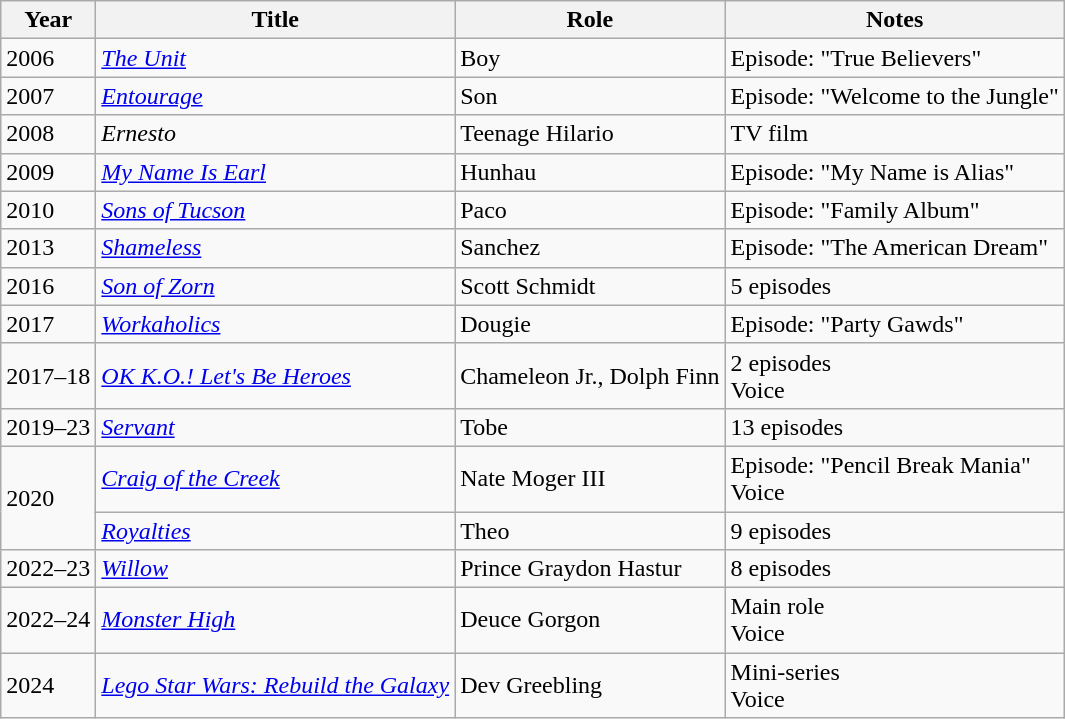<table class="wikitable sortable">
<tr>
<th>Year</th>
<th>Title</th>
<th>Role</th>
<th class="unsortable">Notes</th>
</tr>
<tr>
<td>2006</td>
<td><em><a href='#'>The Unit</a></em></td>
<td>Boy</td>
<td>Episode: "True Believers"</td>
</tr>
<tr>
<td>2007</td>
<td><em><a href='#'>Entourage</a></em></td>
<td>Son</td>
<td>Episode: "Welcome to the Jungle"</td>
</tr>
<tr>
<td>2008</td>
<td><em>Ernesto</em></td>
<td>Teenage Hilario</td>
<td>TV film</td>
</tr>
<tr>
<td>2009</td>
<td><em><a href='#'>My Name Is Earl</a></em></td>
<td>Hunhau</td>
<td>Episode: "My Name is Alias"</td>
</tr>
<tr>
<td>2010</td>
<td><em><a href='#'>Sons of Tucson</a></em></td>
<td>Paco</td>
<td>Episode: "Family Album"</td>
</tr>
<tr>
<td>2013</td>
<td><em><a href='#'>Shameless</a></em></td>
<td>Sanchez</td>
<td>Episode: "The American Dream"</td>
</tr>
<tr>
<td>2016</td>
<td><em><a href='#'>Son of Zorn</a></em></td>
<td>Scott Schmidt</td>
<td>5 episodes</td>
</tr>
<tr>
<td>2017</td>
<td><em><a href='#'>Workaholics</a></em></td>
<td>Dougie</td>
<td>Episode: "Party Gawds"</td>
</tr>
<tr>
<td>2017–18</td>
<td><em><a href='#'>OK K.O.! Let's Be Heroes</a></em></td>
<td>Chameleon Jr., Dolph Finn</td>
<td>2 episodes<br>Voice</td>
</tr>
<tr>
<td>2019–23</td>
<td><em><a href='#'>Servant</a></em></td>
<td>Tobe</td>
<td>13 episodes</td>
</tr>
<tr>
<td rowspan="2">2020</td>
<td><em><a href='#'>Craig of the Creek</a></em></td>
<td>Nate Moger III</td>
<td>Episode: "Pencil Break Mania"<br>Voice</td>
</tr>
<tr>
<td><em><a href='#'>Royalties</a></em></td>
<td>Theo</td>
<td>9 episodes</td>
</tr>
<tr>
<td>2022–23</td>
<td><em><a href='#'>Willow</a></em></td>
<td>Prince Graydon Hastur</td>
<td>8 episodes</td>
</tr>
<tr>
<td>2022–24</td>
<td><em><a href='#'>Monster High</a></em></td>
<td>Deuce Gorgon</td>
<td>Main role<br>Voice</td>
</tr>
<tr>
<td>2024</td>
<td><em><a href='#'>Lego Star Wars: Rebuild the Galaxy</a></em></td>
<td>Dev Greebling</td>
<td>Mini-series<br>Voice</td>
</tr>
</table>
